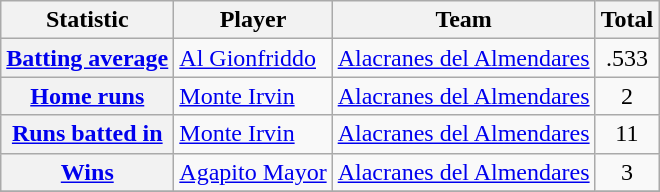<table class="wikitable plainrowheaders">
<tr>
<th scope="col">Statistic</th>
<th scope="col">Player</th>
<th scope="col">Team</th>
<th scope="col">Total</th>
</tr>
<tr>
<th scope="row"><strong><a href='#'>Batting average</a></strong></th>
<td> <a href='#'>Al Gionfriddo</a></td>
<td> <a href='#'>Alacranes del Almendares</a></td>
<td align=center>.533</td>
</tr>
<tr>
<th scope="row"><strong><a href='#'>Home runs</a></strong></th>
<td> <a href='#'>Monte Irvin</a></td>
<td> <a href='#'>Alacranes del Almendares</a></td>
<td align=center>2</td>
</tr>
<tr>
<th scope="row"><strong><a href='#'>Runs batted in</a></strong></th>
<td> <a href='#'>Monte Irvin</a></td>
<td> <a href='#'>Alacranes del Almendares</a></td>
<td align=center>11</td>
</tr>
<tr>
<th scope="row"><strong><a href='#'>Wins</a></strong></th>
<td> <a href='#'>Agapito Mayor</a></td>
<td> <a href='#'>Alacranes del Almendares</a></td>
<td align=center>3</td>
</tr>
<tr>
</tr>
</table>
